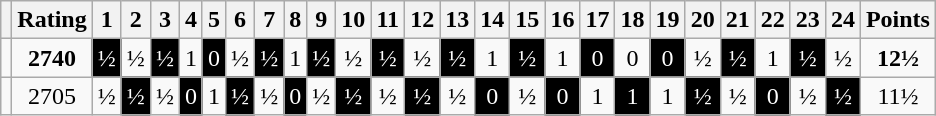<table class="wikitable" style="text-align:center">
<tr>
<th></th>
<th>Rating</th>
<th>1</th>
<th>2</th>
<th>3</th>
<th>4</th>
<th>5</th>
<th>6</th>
<th>7</th>
<th>8</th>
<th>9</th>
<th>10</th>
<th>11</th>
<th>12</th>
<th>13</th>
<th>14</th>
<th>15</th>
<th>16</th>
<th>17</th>
<th>18</th>
<th>19</th>
<th>20</th>
<th>21</th>
<th>22</th>
<th>23</th>
<th>24</th>
<th>Points</th>
</tr>
<tr>
<td align=left></td>
<td><strong>2740</strong></td>
<td style="background:black; color:white">½</td>
<td>½</td>
<td style="background:black; color:white">½</td>
<td>1</td>
<td style="background:black; color:white">0</td>
<td>½</td>
<td style="background:black; color:white">½</td>
<td>1</td>
<td style="background:black; color:white">½</td>
<td>½</td>
<td style="background:black; color:white">½</td>
<td>½</td>
<td style="background:black; color:white">½</td>
<td>1</td>
<td style="background:black; color:white">½</td>
<td>1</td>
<td style="background:black; color:white">0</td>
<td>0</td>
<td style="background:black; color:white">0</td>
<td>½</td>
<td style="background:black; color:white">½</td>
<td>1</td>
<td style="background:black; color:white">½</td>
<td>½</td>
<td><strong>12½</strong></td>
</tr>
<tr>
<td align=left></td>
<td>2705</td>
<td>½</td>
<td style="background:black; color:white">½</td>
<td>½</td>
<td style="background:black; color:white">0</td>
<td>1</td>
<td style="background:black; color:white">½</td>
<td>½</td>
<td style="background:black; color:white">0</td>
<td>½</td>
<td style="background:black; color:white">½</td>
<td>½</td>
<td style="background:black; color:white">½</td>
<td>½</td>
<td style="background:black; color:white">0</td>
<td>½</td>
<td style="background:black; color:white">0</td>
<td>1</td>
<td style="background:black; color:white">1</td>
<td>1</td>
<td style="background:black; color:white">½</td>
<td>½</td>
<td style="background:black; color:white">0</td>
<td>½</td>
<td style="background:black; color:white">½</td>
<td>11½</td>
</tr>
</table>
